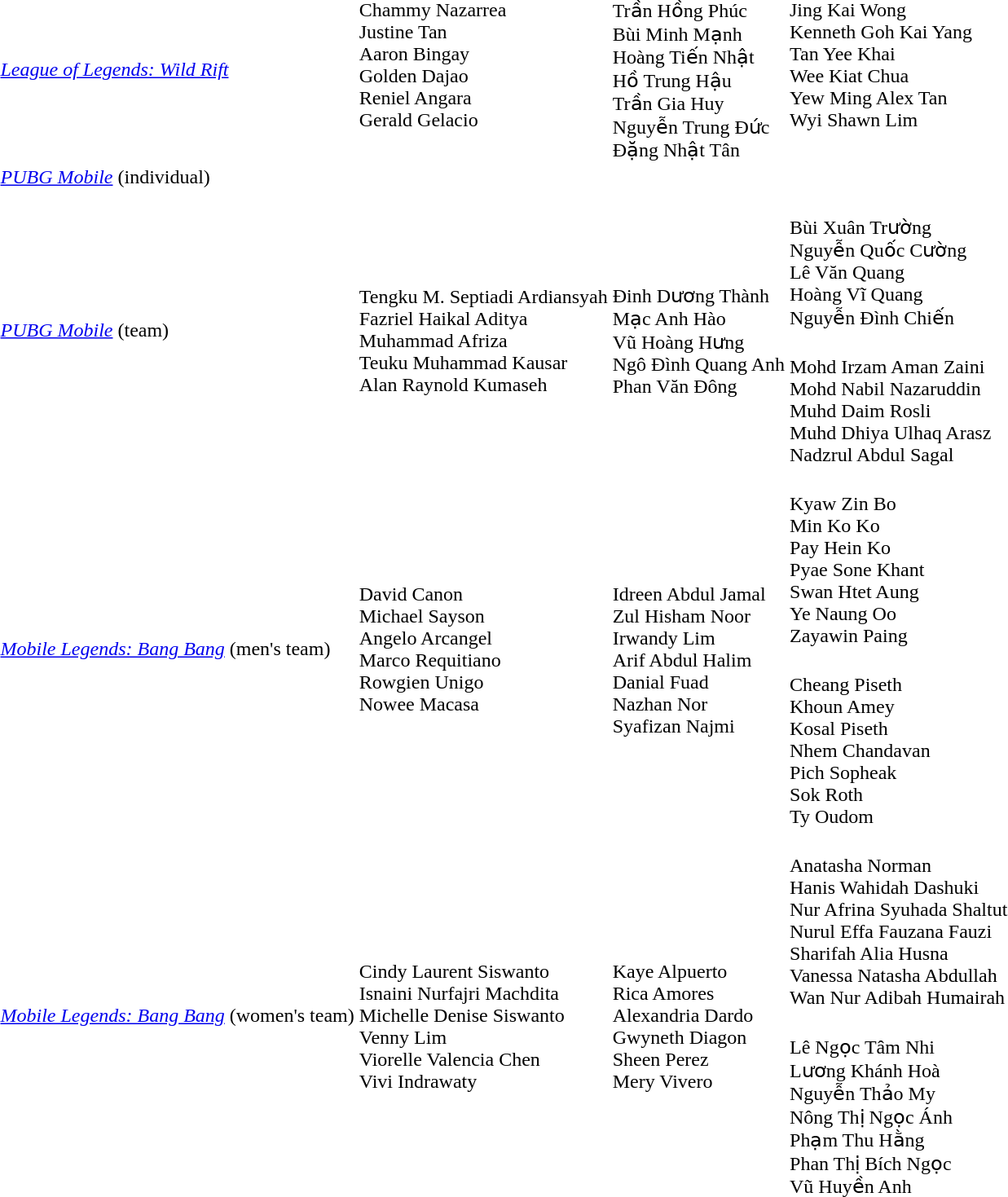<table>
<tr>
<td><em><a href='#'>League of Legends: Wild Rift</a></em><br></td>
<td valign=top><br>Chammy Nazarrea<br>Justine Tan<br>Aaron Bingay<br>Golden Dajao<br>Reniel Angara<br>Gerald Gelacio</td>
<td><br>Trần Hồng Phúc<br>Bùi Minh Mạnh<br>Hoàng Tiến Nhật<br>Hồ Trung Hậu<br>Trần Gia Huy<br>Nguyễn Trung Đức<br>Đặng Nhật Tân</td>
<td valign=top><br>Jing Kai Wong<br>Kenneth Goh Kai Yang<br>Tan Yee Khai<br>Wee Kiat Chua<br>Yew Ming Alex Tan<br>Wyi Shawn Lim</td>
</tr>
<tr>
<td rowspan=2><em><a href='#'>PUBG Mobile</a></em> (individual)<br></td>
<td rowspan=2></td>
<td rowspan=2></td>
<td></td>
</tr>
<tr>
<td></td>
</tr>
<tr>
<td rowspan=2><em><a href='#'>PUBG Mobile</a></em> (team)<br></td>
<td rowspan=2><br>Tengku M. Septiadi Ardiansyah<br>Fazriel Haikal Aditya<br>Muhammad Afriza<br>Teuku Muhammad Kausar<br>Alan Raynold Kumaseh</td>
<td rowspan=2><br>Đinh Dương Thành<br>Mạc Anh Hào<br>Vũ Hoàng Hưng<br>Ngô Đình Quang Anh<br>Phan Văn Đông</td>
<td><br>Bùi Xuân Trường<br>Nguyễn Quốc Cường<br>Lê Văn Quang<br>Hoàng Vĩ Quang<br>Nguyễn Đình Chiến</td>
</tr>
<tr>
<td><br>Mohd Irzam Aman Zaini<br>Mohd Nabil Nazaruddin<br>Muhd Daim Rosli<br>Muhd Dhiya Ulhaq Arasz<br>Nadzrul Abdul Sagal</td>
</tr>
<tr>
<td rowspan=2><em><a href='#'>Mobile Legends: Bang Bang</a></em> (men's team)<br></td>
<td rowspan=2><br>David Canon<br>Michael Sayson<br>Angelo Arcangel<br>Marco Requitiano<br>Rowgien Unigo<br>Nowee Macasa<br> </td>
<td rowspan=2><br>Idreen Abdul Jamal<br>Zul Hisham Noor<br>Irwandy Lim<br>Arif Abdul Halim<br>Danial Fuad<br>Nazhan Nor<br>Syafizan Najmi</td>
<td><br>Kyaw Zin Bo<br>Min Ko Ko<br>Pay Hein Ko<br>Pyae Sone Khant<br>Swan Htet Aung<br>Ye Naung Oo<br>Zayawin Paing</td>
</tr>
<tr>
<td><br>Cheang Piseth<br>Khoun Amey<br>Kosal Piseth<br>Nhem Chandavan<br>Pich Sopheak<br>Sok Roth<br>Ty Oudom</td>
</tr>
<tr>
<td rowspan=2><em><a href='#'>Mobile Legends: Bang Bang</a></em> (women's team)<br></td>
<td rowspan=2><br>Cindy Laurent Siswanto<br>Isnaini Nurfajri Machdita<br>Michelle Denise Siswanto<br>Venny Lim<br>Viorelle Valencia Chen<br>Vivi Indrawaty</td>
<td rowspan=2><br>Kaye Alpuerto<br>Rica Amores<br>Alexandria Dardo<br>Gwyneth Diagon<br>Sheen Perez<br>Mery Vivero</td>
<td><br>Anatasha Norman<br>Hanis Wahidah Dashuki<br>Nur Afrina Syuhada Shaltut<br>Nurul Effa Fauzana Fauzi<br>Sharifah Alia Husna<br>Vanessa Natasha Abdullah<br>Wan Nur Adibah Humairah</td>
</tr>
<tr>
<td><br>Lê Ngọc Tâm Nhi<br>Lương Khánh Hoà<br>Nguyễn Thảo My<br>Nông Thị Ngọc Ánh<br>Phạm Thu Hằng<br>Phan Thị Bích Ngọc<br>Vũ Huyền Anh</td>
</tr>
</table>
